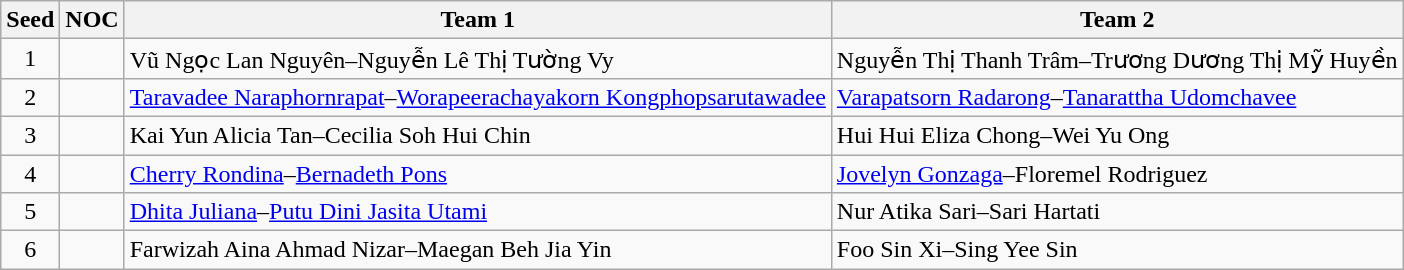<table class="wikitable sortable">
<tr>
<th>Seed</th>
<th>NOC</th>
<th>Team 1</th>
<th>Team 2</th>
</tr>
<tr>
<td align=center>1</td>
<td></td>
<td>Vũ Ngọc Lan Nguyên–Nguyễn Lê Thị Tường Vy</td>
<td>Nguyễn Thị Thanh Trâm–Trương Dương Thị Mỹ Huyền</td>
</tr>
<tr>
<td align=center>2</td>
<td></td>
<td><a href='#'>Taravadee Naraphornrapat</a>–<a href='#'>Worapeerachayakorn Kongphopsarutawadee</a></td>
<td><a href='#'>Varapatsorn Radarong</a>–<a href='#'>Tanarattha Udomchavee</a></td>
</tr>
<tr>
<td align=center>3</td>
<td></td>
<td>Kai Yun Alicia Tan–Cecilia Soh Hui Chin</td>
<td>Hui Hui Eliza Chong–Wei Yu Ong</td>
</tr>
<tr>
<td align=center>4</td>
<td></td>
<td><a href='#'>Cherry Rondina</a>–<a href='#'>Bernadeth Pons</a></td>
<td><a href='#'>Jovelyn Gonzaga</a>–Floremel Rodriguez</td>
</tr>
<tr>
<td align=center>5</td>
<td></td>
<td><a href='#'>Dhita Juliana</a>–<a href='#'>Putu Dini Jasita Utami</a></td>
<td>Nur Atika Sari–Sari Hartati</td>
</tr>
<tr>
<td align=center>6</td>
<td></td>
<td>Farwizah Aina Ahmad Nizar–Maegan Beh Jia Yin</td>
<td>Foo Sin Xi–Sing Yee Sin</td>
</tr>
</table>
